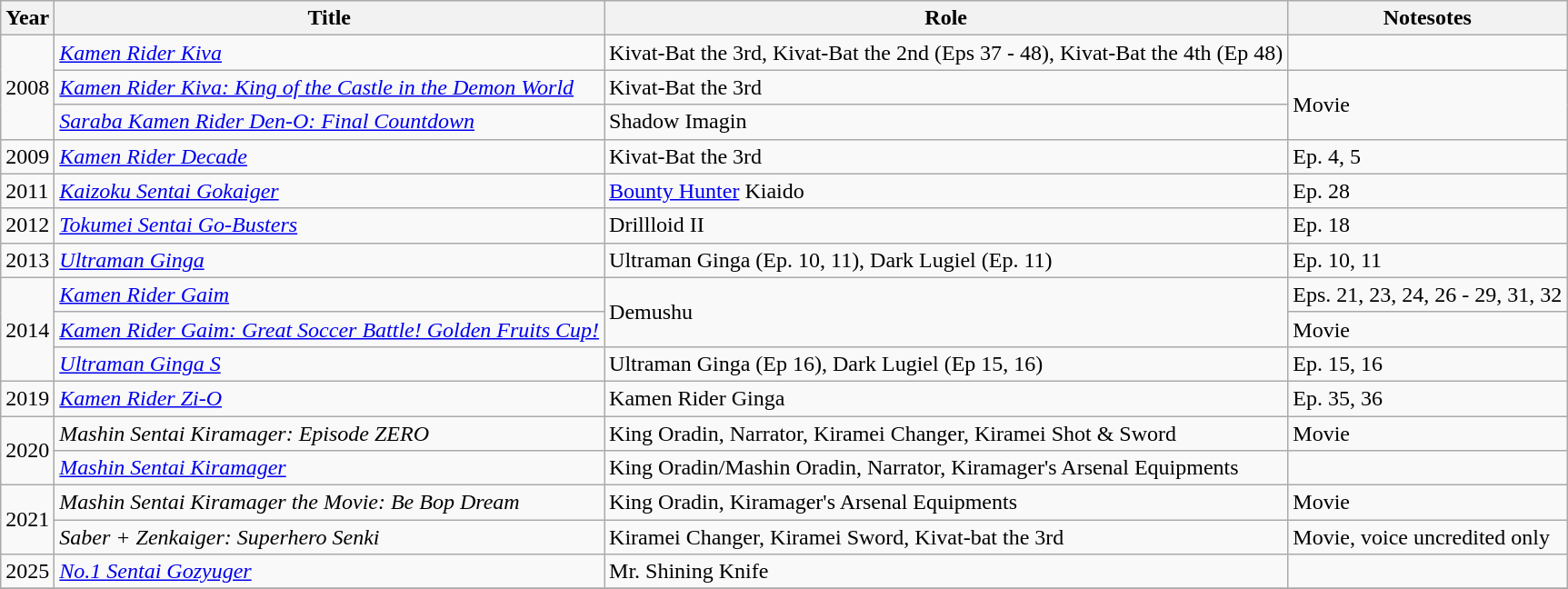<table class="wikitable">
<tr>
<th>Year</th>
<th>Title</th>
<th>Role</th>
<th>Notesotes</th>
</tr>
<tr>
<td rowspan="3">2008</td>
<td><em><a href='#'>Kamen Rider Kiva</a></em></td>
<td>Kivat-Bat the 3rd, Kivat-Bat the 2nd (Eps 37 - 48), Kivat-Bat the 4th (Ep 48)</td>
<td></td>
</tr>
<tr>
<td><em><a href='#'>Kamen Rider Kiva: King of the Castle in the Demon World</a></em></td>
<td>Kivat-Bat the 3rd</td>
<td rowspan="2">Movie</td>
</tr>
<tr>
<td><em><a href='#'>Saraba Kamen Rider Den-O: Final Countdown</a></em></td>
<td>Shadow Imagin</td>
</tr>
<tr>
<td>2009</td>
<td><em><a href='#'>Kamen Rider Decade</a></em></td>
<td>Kivat-Bat the 3rd</td>
<td>Ep. 4, 5</td>
</tr>
<tr>
<td>2011</td>
<td><em><a href='#'>Kaizoku Sentai Gokaiger</a></em></td>
<td><a href='#'>Bounty Hunter</a> Kiaido</td>
<td>Ep. 28</td>
</tr>
<tr>
<td>2012</td>
<td><em><a href='#'>Tokumei Sentai Go-Busters</a></em></td>
<td>Drillloid II</td>
<td>Ep. 18</td>
</tr>
<tr>
<td>2013</td>
<td><em><a href='#'>Ultraman Ginga</a></em></td>
<td>Ultraman Ginga (Ep. 10, 11), Dark Lugiel (Ep. 11)</td>
<td>Ep. 10, 11</td>
</tr>
<tr>
<td rowspan="3">2014</td>
<td><em><a href='#'>Kamen Rider Gaim</a></em></td>
<td rowspan="2">Demushu</td>
<td>Eps. 21, 23, 24, 26 - 29, 31, 32</td>
</tr>
<tr>
<td><em><a href='#'>Kamen Rider Gaim: Great Soccer Battle! Golden Fruits Cup!</a></em></td>
<td>Movie</td>
</tr>
<tr>
<td><em><a href='#'>Ultraman Ginga S</a></em></td>
<td>Ultraman Ginga (Ep 16), Dark Lugiel (Ep 15, 16)</td>
<td>Ep. 15, 16</td>
</tr>
<tr>
<td>2019</td>
<td><em><a href='#'>Kamen Rider Zi-O</a></em></td>
<td>Kamen Rider Ginga</td>
<td>Ep. 35, 36</td>
</tr>
<tr>
<td rowspan="2">2020</td>
<td><em>Mashin Sentai Kiramager: Episode ZERO</em></td>
<td>King Oradin, Narrator, Kiramei Changer, Kiramei Shot & Sword</td>
<td>Movie</td>
</tr>
<tr>
<td><em><a href='#'>Mashin Sentai Kiramager</a></em></td>
<td>King Oradin/Mashin Oradin, Narrator, Kiramager's Arsenal Equipments</td>
<td></td>
</tr>
<tr>
<td rowspan="2">2021</td>
<td><em>Mashin Sentai Kiramager the Movie: Be Bop Dream</em></td>
<td>King Oradin, Kiramager's Arsenal Equipments</td>
<td>Movie</td>
</tr>
<tr>
<td><em>Saber + Zenkaiger: Superhero Senki</em></td>
<td>Kiramei Changer, Kiramei Sword, Kivat-bat the 3rd</td>
<td>Movie, voice uncredited only</td>
</tr>
<tr>
<td>2025</td>
<td><em><a href='#'>No.1 Sentai Gozyuger</a></em></td>
<td>Mr. Shining Knife</td>
<td></td>
</tr>
<tr>
</tr>
</table>
